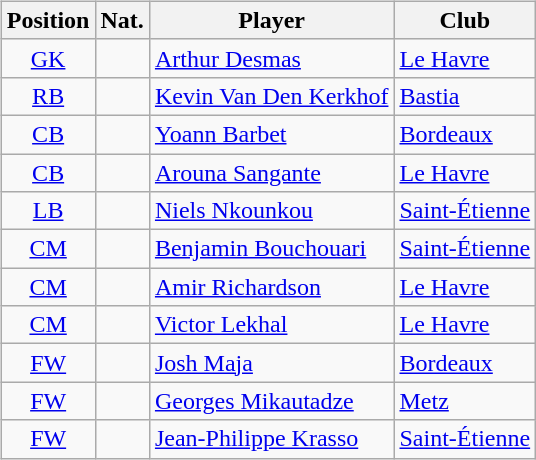<table style="width:100%;">
<tr>
<td width="50%"><br><table class="sortable wikitable" style="text-align: center">
<tr>
<th>Position</th>
<th>Nat.</th>
<th>Player</th>
<th>Club</th>
</tr>
<tr>
<td><a href='#'>GK</a></td>
<td></td>
<td align=left><a href='#'>Arthur Desmas</a></td>
<td align=left><a href='#'>Le Havre</a></td>
</tr>
<tr>
<td><a href='#'>RB</a></td>
<td></td>
<td align=left><a href='#'>Kevin Van Den Kerkhof</a></td>
<td align=left><a href='#'>Bastia</a></td>
</tr>
<tr>
<td><a href='#'>CB</a></td>
<td></td>
<td align=left><a href='#'>Yoann Barbet</a></td>
<td align=left><a href='#'>Bordeaux</a></td>
</tr>
<tr>
<td><a href='#'>CB</a></td>
<td></td>
<td align=left><a href='#'>Arouna Sangante</a></td>
<td align=left><a href='#'>Le Havre</a></td>
</tr>
<tr>
<td><a href='#'>LB</a></td>
<td></td>
<td align=left><a href='#'>Niels Nkounkou</a></td>
<td align=left><a href='#'>Saint-Étienne</a></td>
</tr>
<tr>
<td><a href='#'>CM</a></td>
<td></td>
<td align=left><a href='#'>Benjamin Bouchouari</a></td>
<td align=left><a href='#'>Saint-Étienne</a></td>
</tr>
<tr>
<td><a href='#'>CM</a></td>
<td></td>
<td align=left><a href='#'>Amir Richardson</a></td>
<td align=left><a href='#'>Le Havre</a></td>
</tr>
<tr>
<td><a href='#'>CM</a></td>
<td></td>
<td align=left><a href='#'>Victor Lekhal</a></td>
<td align=left><a href='#'>Le Havre</a></td>
</tr>
<tr>
<td><a href='#'>FW</a></td>
<td></td>
<td align=left><a href='#'>Josh Maja</a></td>
<td align=left><a href='#'>Bordeaux</a></td>
</tr>
<tr>
<td><a href='#'>FW</a></td>
<td></td>
<td align=left><a href='#'>Georges Mikautadze</a></td>
<td align=left><a href='#'>Metz</a></td>
</tr>
<tr>
<td><a href='#'>FW</a></td>
<td></td>
<td align=left><a href='#'>Jean-Philippe Krasso</a></td>
<td align=left><a href='#'>Saint-Étienne</a></td>
</tr>
</table>
</td>
<td width="50%"><br><div>












</div></td>
</tr>
</table>
